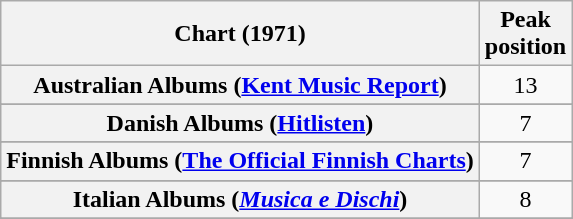<table class="wikitable sortable plainrowheaders">
<tr>
<th>Chart (1971)</th>
<th>Peak<br>position</th>
</tr>
<tr>
<th scope=row>Australian Albums (<a href='#'>Kent Music Report</a>)</th>
<td style="text-align:center;">13</td>
</tr>
<tr>
</tr>
<tr>
<th scope=row>Danish Albums (<a href='#'>Hitlisten</a>)</th>
<td style="text-align:center;">7</td>
</tr>
<tr>
</tr>
<tr>
<th scope="row">Finnish Albums (<a href='#'>The Official Finnish Charts</a>)</th>
<td align="center">7</td>
</tr>
<tr>
</tr>
<tr>
<th scope="row">Italian Albums (<em><a href='#'>Musica e Dischi</a></em>)</th>
<td align="center">8</td>
</tr>
<tr>
</tr>
<tr>
</tr>
<tr>
</tr>
</table>
